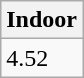<table class="wikitable" border="1" align="upright">
<tr>
<th>Indoor</th>
</tr>
<tr>
<td>4.52</td>
</tr>
</table>
